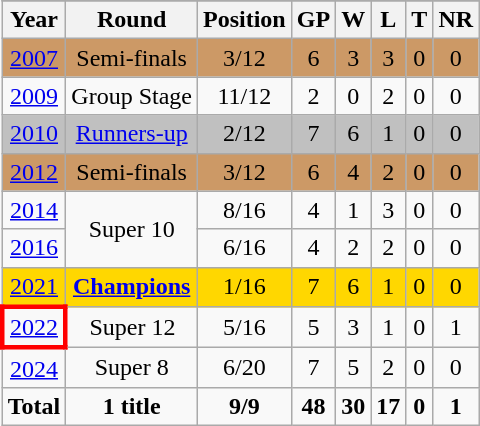<table class="wikitable" style="text-align: center;">
<tr>
</tr>
<tr>
<th>Year</th>
<th>Round</th>
<th>Position</th>
<th>GP</th>
<th>W</th>
<th>L</th>
<th>T</th>
<th>NR</th>
</tr>
<tr style="background:#c96;">
<td> <a href='#'>2007</a></td>
<td>Semi-finals</td>
<td>3/12</td>
<td>6</td>
<td>3</td>
<td>3</td>
<td>0</td>
<td>0</td>
</tr>
<tr>
<td> <a href='#'>2009</a></td>
<td>Group Stage</td>
<td>11/12</td>
<td>2</td>
<td>0</td>
<td>2</td>
<td>0</td>
<td>0</td>
</tr>
<tr style="background:silver;">
<td> <a href='#'>2010</a></td>
<td><a href='#'>Runners-up</a></td>
<td>2/12</td>
<td>7</td>
<td>6</td>
<td>1</td>
<td>0</td>
<td>0</td>
</tr>
<tr style="background:#c96;">
<td> <a href='#'>2012</a></td>
<td>Semi-finals</td>
<td>3/12</td>
<td>6</td>
<td>4</td>
<td>2</td>
<td>0</td>
<td>0</td>
</tr>
<tr>
<td> <a href='#'>2014</a></td>
<td rowspan=2>Super 10</td>
<td>8/16</td>
<td>4</td>
<td>1</td>
<td>3</td>
<td>0</td>
<td>0</td>
</tr>
<tr>
<td> <a href='#'>2016</a></td>
<td>6/16</td>
<td>4</td>
<td>2</td>
<td>2</td>
<td>0</td>
<td>0</td>
</tr>
<tr |- style="background:gold;">
<td>  <a href='#'>2021</a></td>
<td><strong><a href='#'>Champions</a></strong></td>
<td>1/16</td>
<td>7</td>
<td>6</td>
<td>1</td>
<td>0</td>
<td>0</td>
</tr>
<tr>
<td style="border: 3px solid red"> <a href='#'>2022</a></td>
<td>Super 12</td>
<td>5/16</td>
<td>5</td>
<td>3</td>
<td>1</td>
<td>0</td>
<td>1</td>
</tr>
<tr>
<td>  <a href='#'>2024</a></td>
<td>Super 8</td>
<td>6/20</td>
<td>7</td>
<td>5</td>
<td>2</td>
<td>0</td>
<td>0</td>
</tr>
<tr>
<td><strong>Total</strong></td>
<td><strong>1 title</strong></td>
<td><strong>9/9</strong></td>
<td><strong>48</strong></td>
<td><strong>30</strong></td>
<td><strong>17</strong></td>
<td><strong>0</strong></td>
<td><strong>1</strong></td>
</tr>
</table>
